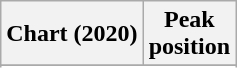<table class="wikitable sortable plainrowheaders" style="text-align:center">
<tr>
<th>Chart (2020)</th>
<th>Peak<br>position</th>
</tr>
<tr>
</tr>
<tr>
</tr>
<tr>
</tr>
</table>
